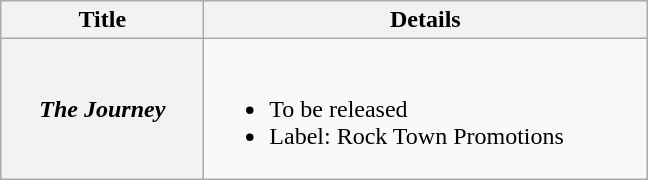<table class="wikitable plainrowheaders">
<tr>
<th style="width:8em;">Title</th>
<th style="width:18em;">Details</th>
</tr>
<tr>
<th scope="row"><em>The Journey</em></th>
<td><br><ul><li>To be released</li><li>Label: Rock Town Promotions</li></ul></td>
</tr>
</table>
